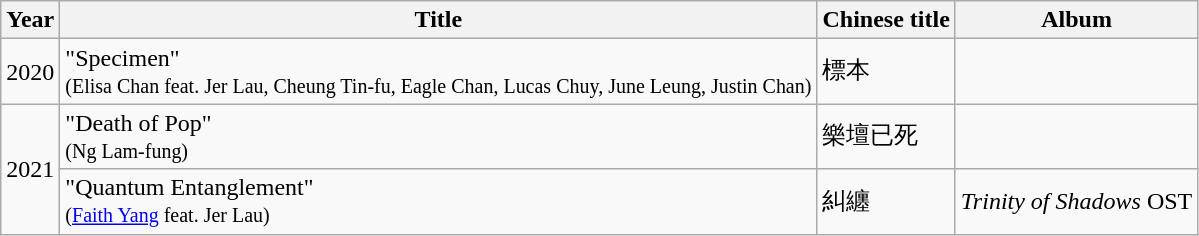<table class="wikitable plainrowheaders">
<tr>
<th>Year</th>
<th>Title</th>
<th>Chinese title</th>
<th>Album</th>
</tr>
<tr>
<td>2020</td>
<td>"Specimen"<br><small>(Elisa Chan feat. Jer Lau, Cheung Tin-fu, Eagle Chan, Lucas Chuy, June Leung, Justin Chan)</small></td>
<td>標本</td>
<td></td>
</tr>
<tr>
<td rowspan="2">2021</td>
<td>"Death of Pop"<br><small>(Ng Lam-fung)</small></td>
<td>樂壇已死</td>
<td></td>
</tr>
<tr>
<td>"Quantum Entanglement"<br><small>(<a href='#'>Faith Yang</a> feat. Jer Lau)</small></td>
<td>糾纏</td>
<td><em>Trinity of Shadows</em> OST</td>
</tr>
</table>
